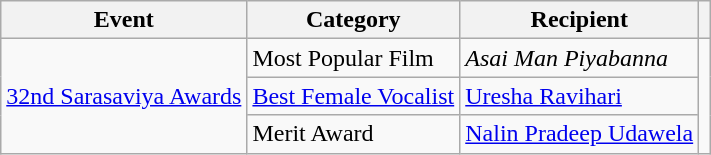<table class="wikitable">
<tr>
<th>Event</th>
<th>Category</th>
<th>Recipient</th>
<th></th>
</tr>
<tr>
<td rowspan="3"><a href='#'>32nd Sarasaviya Awards</a></td>
<td>Most Popular Film</td>
<td><em>Asai Man Piyabanna</em></td>
<td rowspan="3" style="text-align:center;"></td>
</tr>
<tr>
<td><a href='#'>Best Female Vocalist</a></td>
<td><a href='#'>Uresha Ravihari</a></td>
</tr>
<tr>
<td>Merit Award</td>
<td><a href='#'>Nalin Pradeep Udawela</a></td>
</tr>
</table>
